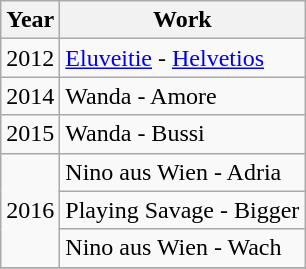<table class="wikitable sortable" style=text-align:left>
<tr>
<th scope="col">Year</th>
<th scope="col">Work</th>
</tr>
<tr>
<td>2012</td>
<td><a href='#'>Eluveitie</a> - <a href='#'>Helvetios</a></td>
</tr>
<tr>
<td>2014</td>
<td>Wanda - Amore</td>
</tr>
<tr>
<td>2015</td>
<td>Wanda - Bussi</td>
</tr>
<tr>
<td rowspan="3">2016</td>
<td>Nino aus Wien - Adria</td>
</tr>
<tr>
<td>Playing Savage - Bigger</td>
</tr>
<tr>
<td>Nino aus Wien - Wach</td>
</tr>
<tr>
</tr>
</table>
